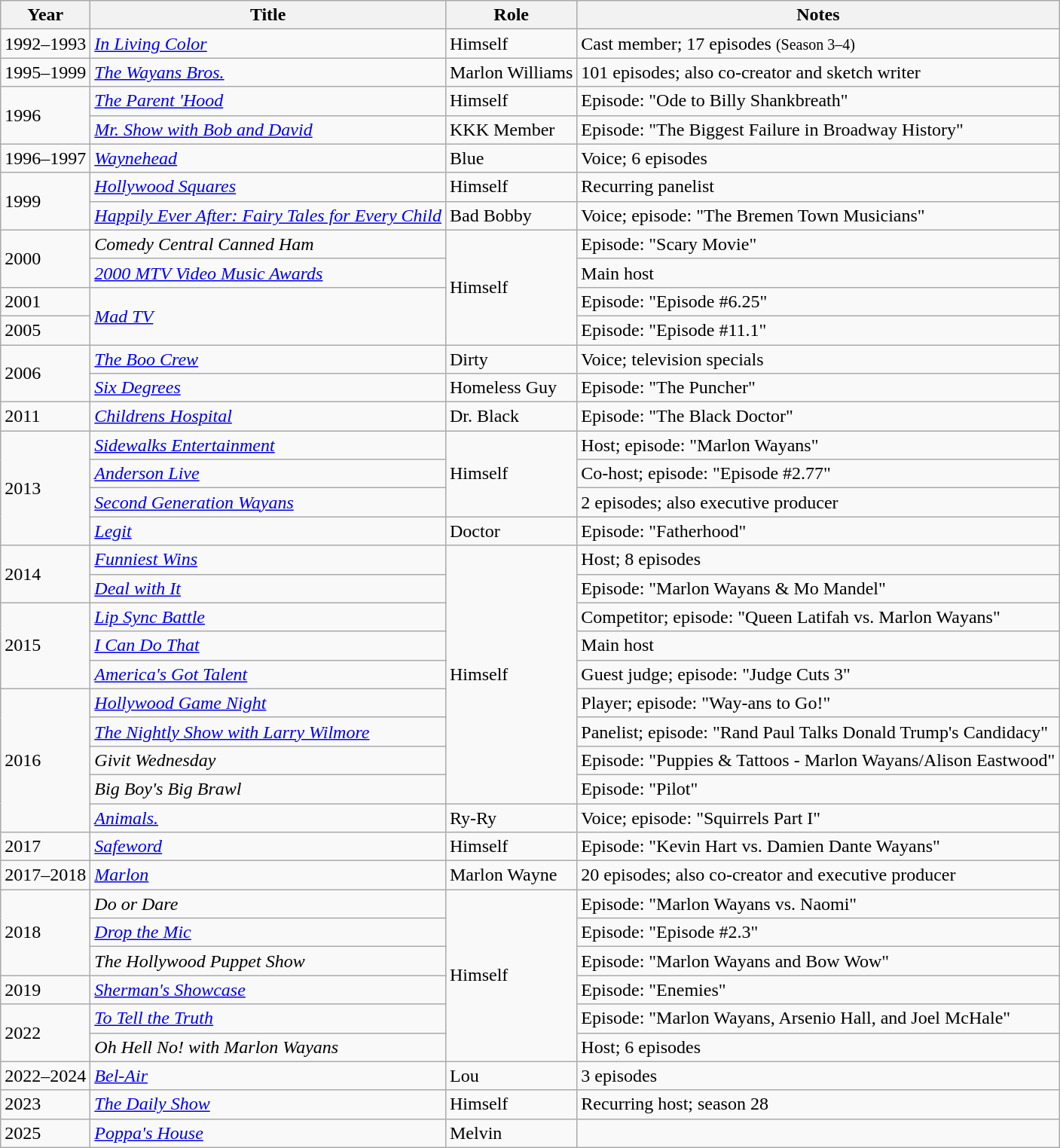<table class="wikitable plainrowheaders sortable" style="margin-right: 0;">
<tr>
<th>Year</th>
<th>Title</th>
<th>Role</th>
<th>Notes</th>
</tr>
<tr>
<td>1992–1993</td>
<td><em><a href='#'>In Living Color</a></em></td>
<td>Himself</td>
<td>Cast member; 17 episodes <small>(Season 3–4)</small></td>
</tr>
<tr>
<td>1995–1999</td>
<td><em><a href='#'>The Wayans Bros.</a></em></td>
<td>Marlon Williams</td>
<td>101 episodes; also co-creator and sketch writer</td>
</tr>
<tr>
<td rowspan="2">1996</td>
<td><em><a href='#'>The Parent 'Hood</a></em></td>
<td>Himself</td>
<td>Episode: "Ode to Billy Shankbreath"</td>
</tr>
<tr>
<td><em><a href='#'>Mr. Show with Bob and David</a></em></td>
<td>KKK Member</td>
<td>Episode: "The Biggest Failure in Broadway History"</td>
</tr>
<tr>
<td>1996–1997</td>
<td><em><a href='#'>Waynehead</a></em></td>
<td>Blue</td>
<td>Voice; 6 episodes</td>
</tr>
<tr>
<td rowspan="2">1999</td>
<td><em><a href='#'>Hollywood Squares</a></em></td>
<td>Himself</td>
<td>Recurring panelist</td>
</tr>
<tr>
<td><em><a href='#'>Happily Ever After: Fairy Tales for Every Child</a></em></td>
<td>Bad Bobby</td>
<td>Voice; episode: "The Bremen Town Musicians"</td>
</tr>
<tr>
<td rowspan="2">2000</td>
<td><em>Comedy Central Canned Ham</em></td>
<td rowspan="4">Himself</td>
<td>Episode: "Scary Movie"</td>
</tr>
<tr>
<td><em><a href='#'>2000 MTV Video Music Awards</a></em></td>
<td>Main host</td>
</tr>
<tr>
<td>2001</td>
<td rowspan="2"><em><a href='#'>Mad TV</a></em></td>
<td>Episode: "Episode #6.25"</td>
</tr>
<tr>
<td>2005</td>
<td>Episode: "Episode #11.1"</td>
</tr>
<tr>
<td rowspan="2">2006</td>
<td><em><a href='#'>The Boo Crew</a></em></td>
<td>Dirty</td>
<td>Voice; television specials</td>
</tr>
<tr>
<td><em><a href='#'>Six Degrees</a></em></td>
<td>Homeless Guy</td>
<td>Episode: "The Puncher"</td>
</tr>
<tr>
<td>2011</td>
<td><em><a href='#'>Childrens Hospital</a></em></td>
<td>Dr. Black</td>
<td>Episode: "The Black Doctor"</td>
</tr>
<tr>
<td rowspan="4">2013</td>
<td><em><a href='#'>Sidewalks Entertainment</a></em></td>
<td rowspan="3">Himself</td>
<td>Host; episode: "Marlon Wayans"</td>
</tr>
<tr>
<td><em><a href='#'>Anderson Live</a></em></td>
<td>Co-host; episode: "Episode #2.77"</td>
</tr>
<tr>
<td><em><a href='#'>Second Generation Wayans</a></em></td>
<td>2 episodes; also executive producer</td>
</tr>
<tr>
<td><em><a href='#'>Legit</a></em></td>
<td>Doctor</td>
<td>Episode: "Fatherhood"</td>
</tr>
<tr>
<td rowspan="2">2014</td>
<td><em><a href='#'>Funniest Wins</a></em></td>
<td rowspan="9">Himself</td>
<td>Host; 8 episodes</td>
</tr>
<tr>
<td><em><a href='#'>Deal with It</a></em></td>
<td>Episode: "Marlon Wayans & Mo Mandel"</td>
</tr>
<tr>
<td rowspan="3">2015</td>
<td><em><a href='#'>Lip Sync Battle</a></em></td>
<td>Competitor; episode: "Queen Latifah vs. Marlon Wayans"</td>
</tr>
<tr>
<td><em><a href='#'>I Can Do That</a></em></td>
<td>Main host</td>
</tr>
<tr>
<td><em><a href='#'>America's Got Talent</a></em></td>
<td>Guest judge; episode: "Judge Cuts 3"</td>
</tr>
<tr>
<td rowspan="5">2016</td>
<td><em><a href='#'>Hollywood Game Night</a></em></td>
<td>Player; episode: "Way-ans to Go!"</td>
</tr>
<tr>
<td><em><a href='#'>The Nightly Show with Larry Wilmore</a></em></td>
<td>Panelist; episode: "Rand Paul Talks Donald Trump's Candidacy"</td>
</tr>
<tr>
<td><em>Givit Wednesday</em></td>
<td>Episode: "Puppies & Tattoos - Marlon Wayans/Alison Eastwood"</td>
</tr>
<tr>
<td><em>Big Boy's Big Brawl</em></td>
<td>Episode: "Pilot"</td>
</tr>
<tr>
<td><em><a href='#'>Animals.</a></em></td>
<td>Ry-Ry</td>
<td>Voice; episode: "Squirrels Part I"</td>
</tr>
<tr>
<td>2017</td>
<td><em><a href='#'>Safeword</a></em></td>
<td>Himself</td>
<td>Episode: "Kevin Hart vs. Damien Dante Wayans"</td>
</tr>
<tr>
<td>2017–2018</td>
<td><em><a href='#'>Marlon</a></em></td>
<td>Marlon Wayne</td>
<td>20 episodes; also co-creator and executive producer</td>
</tr>
<tr>
<td rowspan="3">2018</td>
<td><em>Do or Dare</em></td>
<td rowspan="6">Himself</td>
<td>Episode: "Marlon Wayans vs. Naomi"</td>
</tr>
<tr>
<td><em><a href='#'>Drop the Mic</a></em></td>
<td>Episode: "Episode #2.3"</td>
</tr>
<tr>
<td><em>The Hollywood Puppet Show</em></td>
<td>Episode: "Marlon Wayans and Bow Wow"</td>
</tr>
<tr>
<td>2019</td>
<td><em><a href='#'>Sherman's Showcase</a></em></td>
<td>Episode: "Enemies"</td>
</tr>
<tr>
<td rowspan="2">2022</td>
<td><em><a href='#'>To Tell the Truth</a></em></td>
<td>Episode: "Marlon Wayans, Arsenio Hall, and Joel McHale"</td>
</tr>
<tr>
<td><em>Oh Hell No! with Marlon Wayans</em></td>
<td>Host; 6 episodes</td>
</tr>
<tr>
<td>2022–2024</td>
<td><em><a href='#'>Bel-Air</a></em></td>
<td>Lou</td>
<td>3 episodes</td>
</tr>
<tr>
<td>2023</td>
<td><em><a href='#'>The Daily Show</a></em></td>
<td>Himself</td>
<td>Recurring host; season 28</td>
</tr>
<tr>
<td>2025</td>
<td><em><a href='#'>Poppa's House</a></em></td>
<td>Melvin</td>
<td></td>
</tr>
</table>
